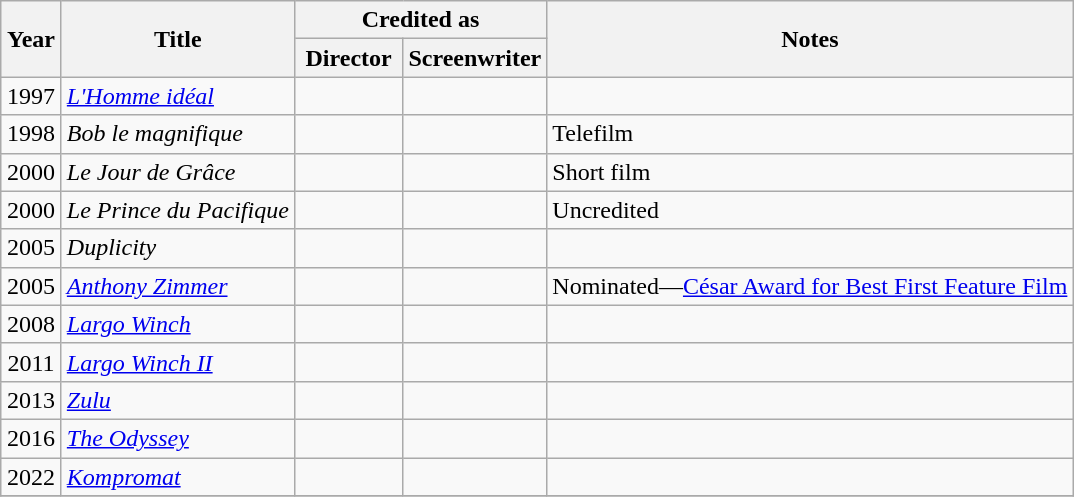<table class="wikitable sortable">
<tr>
<th rowspan=2 width="33">Year</th>
<th rowspan=2>Title</th>
<th colspan=2>Credited as</th>
<th rowspan=2>Notes</th>
</tr>
<tr>
<th width=65>Director</th>
<th width=65>Screenwriter</th>
</tr>
<tr>
<td align="center">1997</td>
<td align="left"><em><a href='#'>L'Homme idéal</a></em></td>
<td></td>
<td></td>
<td></td>
</tr>
<tr>
<td align="center">1998</td>
<td align="left"><em>Bob le magnifique</em></td>
<td></td>
<td></td>
<td>Telefilm</td>
</tr>
<tr>
<td align="center">2000</td>
<td align="left"><em>Le Jour de Grâce</em></td>
<td></td>
<td></td>
<td>Short film</td>
</tr>
<tr>
<td align="center">2000</td>
<td align="left"><em>Le Prince du Pacifique</em></td>
<td></td>
<td></td>
<td>Uncredited</td>
</tr>
<tr>
<td align="center">2005</td>
<td align="left"><em>Duplicity</em></td>
<td></td>
<td></td>
<td></td>
</tr>
<tr>
<td align="center">2005</td>
<td align="left"><em><a href='#'>Anthony Zimmer</a></em></td>
<td></td>
<td></td>
<td>Nominated—<a href='#'>César Award for Best First Feature Film</a></td>
</tr>
<tr>
<td align="center">2008</td>
<td align="left"><em><a href='#'>Largo Winch</a></em></td>
<td></td>
<td></td>
<td></td>
</tr>
<tr>
<td align="center">2011</td>
<td align="left"><em><a href='#'>Largo Winch II</a></em></td>
<td></td>
<td></td>
<td></td>
</tr>
<tr>
<td align="center">2013</td>
<td align="left"><em><a href='#'>Zulu</a></em></td>
<td></td>
<td></td>
<td></td>
</tr>
<tr>
<td align="center">2016</td>
<td align="left"><em><a href='#'>The Odyssey</a></em></td>
<td></td>
<td></td>
<td></td>
</tr>
<tr>
<td align="center">2022</td>
<td align="left"><em><a href='#'>Kompromat</a></em></td>
<td></td>
<td></td>
<td></td>
</tr>
<tr>
</tr>
</table>
